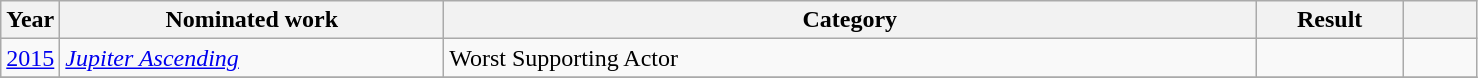<table class=wikitable>
<tr>
<th width=4%>Year</th>
<th width=26%>Nominated work</th>
<th width=55%>Category</th>
<th width=10%>Result</th>
<th width=5%></th>
</tr>
<tr>
<td><a href='#'>2015</a></td>
<td><em><a href='#'>Jupiter Ascending</a></em></td>
<td>Worst Supporting Actor</td>
<td></td>
<td></td>
</tr>
<tr>
</tr>
</table>
